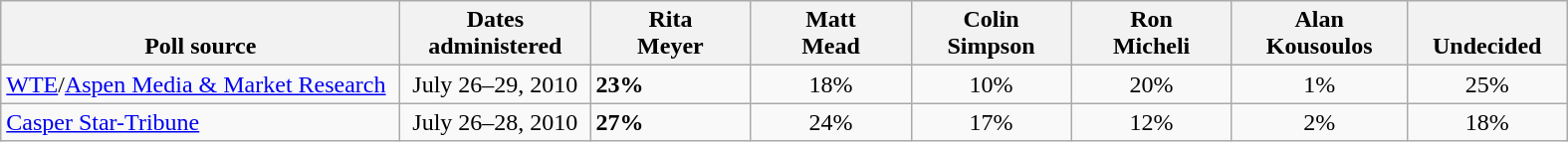<table class="wikitable">
<tr valign=bottom>
<th style="width:260px;">Poll source</th>
<th style="width:120px;">Dates administered</th>
<th style="width:100px;">Rita<br>Meyer</th>
<th style="width:100px;">Matt<br>Mead</th>
<th style="width:100px;">Colin<br>Simpson</th>
<th style="width:100px;">Ron<br>Micheli</th>
<th style="width:110px;">Alan<br>Kousoulos</th>
<th style="width:100px;">Undecided</th>
</tr>
<tr>
<td><a href='#'>WTE</a>/<a href='#'>Aspen Media & Market Research</a></td>
<td align=center>July 26–29, 2010</td>
<td><strong>23%</strong></td>
<td align=center>18%</td>
<td align=center>10%</td>
<td align=center>20%</td>
<td align=center>1%</td>
<td align=center>25%</td>
</tr>
<tr>
<td><a href='#'>Casper Star-Tribune</a></td>
<td align=center>July 26–28, 2010</td>
<td><strong>27%</strong></td>
<td align=center>24%</td>
<td align=center>17%</td>
<td align=center>12%</td>
<td align=center>2%</td>
<td align=center>18%</td>
</tr>
</table>
